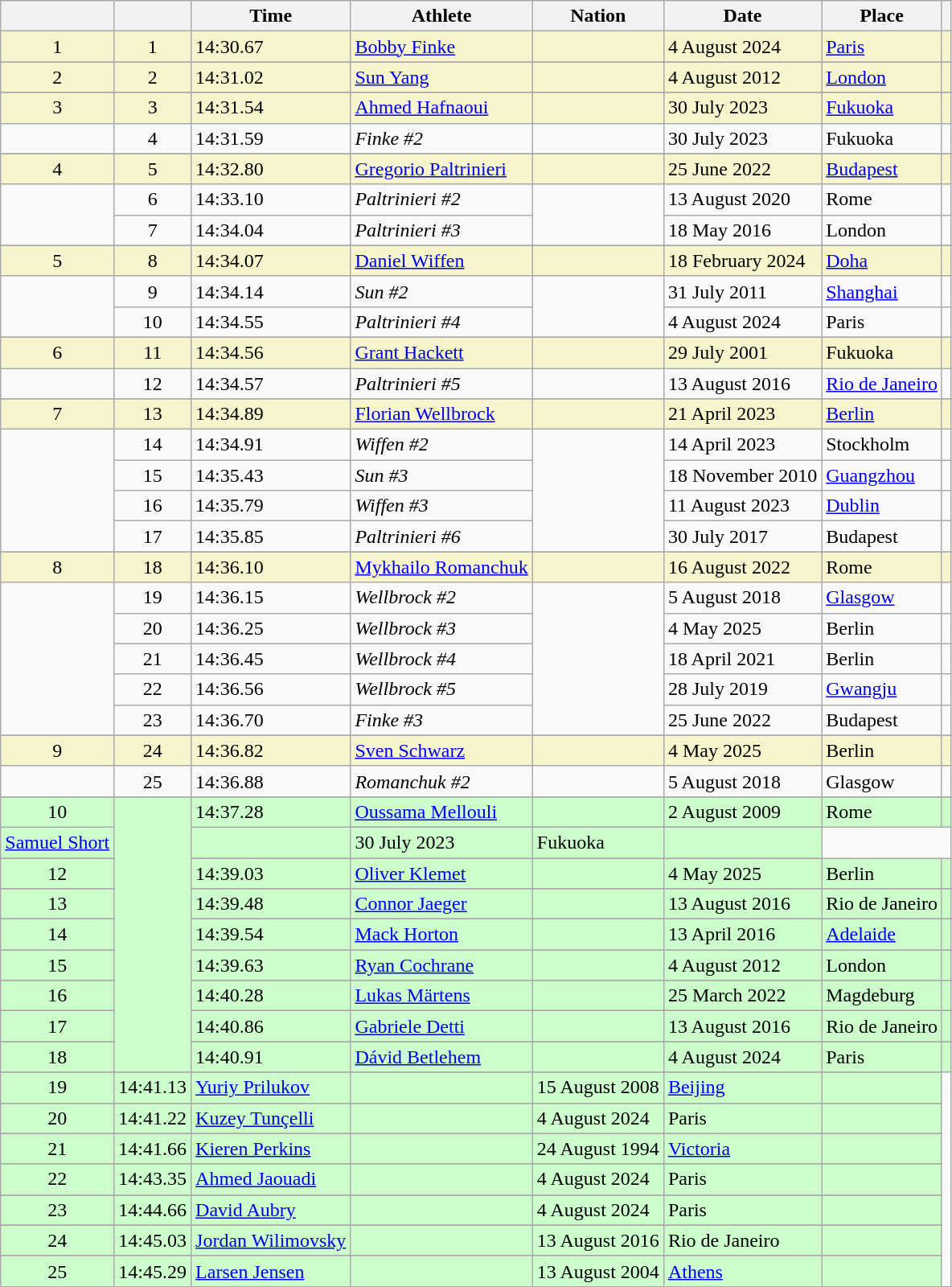<table class="wikitable sortable">
<tr>
<th></th>
<th></th>
<th>Time</th>
<th>Athlete</th>
<th>Nation</th>
<th>Date</th>
<th>Place</th>
<th class="unsortable"></th>
</tr>
<tr bgcolor=f6F5CE>
<td align=center>1</td>
<td align=center>1</td>
<td>14:30.67</td>
<td><a href='#'>Bobby Finke</a></td>
<td></td>
<td>4 August 2024</td>
<td><a href='#'>Paris</a></td>
<td></td>
</tr>
<tr>
</tr>
<tr bgcolor=f6F5CE>
<td align=center>2</td>
<td align=center>2</td>
<td>14:31.02</td>
<td><a href='#'>Sun Yang</a></td>
<td></td>
<td>4 August 2012</td>
<td><a href='#'>London</a></td>
<td></td>
</tr>
<tr>
</tr>
<tr bgcolor=f6F5CE>
<td align=center>3</td>
<td align=center>3</td>
<td>14:31.54</td>
<td><a href='#'>Ahmed Hafnaoui</a></td>
<td></td>
<td>30 July 2023</td>
<td><a href='#'>Fukuoka</a></td>
<td></td>
</tr>
<tr>
<td align=center></td>
<td align=center>4</td>
<td>14:31.59</td>
<td><em>Finke #2</em></td>
<td></td>
<td>30 July 2023</td>
<td>Fukuoka</td>
<td></td>
</tr>
<tr>
</tr>
<tr bgcolor=f6F5CE>
<td align=center>4</td>
<td align=center>5</td>
<td>14:32.80</td>
<td><a href='#'>Gregorio Paltrinieri</a></td>
<td></td>
<td>25 June 2022</td>
<td><a href='#'>Budapest</a></td>
<td></td>
</tr>
<tr>
<td rowspan="2"></td>
<td align=center>6</td>
<td>14:33.10</td>
<td><em>Paltrinieri #2</em></td>
<td rowspan="2"></td>
<td>13 August 2020</td>
<td>Rome</td>
<td></td>
</tr>
<tr>
<td align=center>7</td>
<td>14:34.04</td>
<td><em>Paltrinieri #3</em></td>
<td>18 May 2016</td>
<td>London</td>
<td></td>
</tr>
<tr>
</tr>
<tr bgcolor=f6F5CE>
<td align=center>5</td>
<td align=center>8</td>
<td>14:34.07</td>
<td><a href='#'>Daniel Wiffen</a></td>
<td></td>
<td>18 February 2024</td>
<td><a href='#'>Doha</a></td>
<td></td>
</tr>
<tr>
<td rowspan="2"></td>
<td align=center>9</td>
<td>14:34.14</td>
<td><em>Sun #2</em></td>
<td rowspan="2"></td>
<td>31 July 2011</td>
<td><a href='#'>Shanghai</a></td>
<td></td>
</tr>
<tr>
<td align=center>10</td>
<td>14:34.55</td>
<td><em>Paltrinieri #4</em></td>
<td>4 August 2024</td>
<td>Paris</td>
<td></td>
</tr>
<tr>
</tr>
<tr bgcolor=f6F5CE>
<td align=center>6</td>
<td align=center>11</td>
<td>14:34.56</td>
<td><a href='#'>Grant Hackett</a></td>
<td></td>
<td>29 July 2001</td>
<td>Fukuoka</td>
<td></td>
</tr>
<tr>
<td align=center></td>
<td align=center>12</td>
<td>14:34.57</td>
<td><em>Paltrinieri #5</em></td>
<td></td>
<td>13 August 2016</td>
<td><a href='#'>Rio de Janeiro</a></td>
<td></td>
</tr>
<tr>
</tr>
<tr bgcolor=f6F5CE>
<td align=center>7</td>
<td align=center>13</td>
<td>14:34.89</td>
<td><a href='#'>Florian Wellbrock</a></td>
<td></td>
<td>21 April 2023</td>
<td><a href='#'>Berlin</a></td>
<td></td>
</tr>
<tr>
<td rowspan="4"></td>
<td align=center>14</td>
<td>14:34.91</td>
<td><em>Wiffen #2</em></td>
<td rowspan="4"></td>
<td>14 April 2023</td>
<td>Stockholm</td>
<td></td>
</tr>
<tr>
<td align=center>15</td>
<td>14:35.43</td>
<td><em>Sun #3</em></td>
<td>18 November 2010</td>
<td><a href='#'>Guangzhou</a></td>
<td></td>
</tr>
<tr>
<td align=center>16</td>
<td>14:35.79</td>
<td><em>Wiffen #3</em></td>
<td>11 August 2023</td>
<td><a href='#'>Dublin</a></td>
<td></td>
</tr>
<tr>
<td align=center>17</td>
<td>14:35.85</td>
<td><em>Paltrinieri #6</em></td>
<td>30 July 2017</td>
<td>Budapest</td>
<td></td>
</tr>
<tr>
</tr>
<tr bgcolor=f6F5CE>
<td align=center>8</td>
<td align=center>18</td>
<td>14:36.10</td>
<td><a href='#'>Mykhailo Romanchuk</a></td>
<td></td>
<td>16 August 2022</td>
<td>Rome</td>
<td></td>
</tr>
<tr>
<td rowspan="5"></td>
<td align=center>19</td>
<td>14:36.15</td>
<td><em>Wellbrock #2</em></td>
<td rowspan="5"></td>
<td>5 August 2018</td>
<td><a href='#'>Glasgow</a></td>
<td></td>
</tr>
<tr>
<td align=center>20</td>
<td>14:36.25</td>
<td><em>Wellbrock #3</em></td>
<td>4 May 2025</td>
<td>Berlin</td>
<td></td>
</tr>
<tr>
<td align=center>21</td>
<td>14:36.45</td>
<td><em>Wellbrock #4</em></td>
<td>18 April 2021</td>
<td>Berlin</td>
<td></td>
</tr>
<tr>
<td align=center>22</td>
<td>14:36.56</td>
<td><em>Wellbrock #5</em></td>
<td>28 July 2019</td>
<td><a href='#'>Gwangju</a></td>
<td></td>
</tr>
<tr>
<td align=center>23</td>
<td>14:36.70</td>
<td><em>Finke #3</em></td>
<td>25 June 2022</td>
<td>Budapest</td>
<td></td>
</tr>
<tr>
</tr>
<tr bgcolor=f6F5CE>
<td align=center>9</td>
<td align=center>24</td>
<td>14:36.82</td>
<td><a href='#'>Sven Schwarz</a></td>
<td></td>
<td>4 May 2025</td>
<td>Berlin</td>
<td></td>
</tr>
<tr>
<td></td>
<td align=center>25</td>
<td>14:36.88</td>
<td><em>Romanchuk #2</em></td>
<td></td>
<td>5 August 2018</td>
<td>Glasgow</td>
<td></td>
</tr>
<tr>
</tr>
<tr bgcolor=CCFFCC>
<td rowspan="2" align=center>10</td>
<td rowspan="17"></td>
<td rowspan="2">14:37.28</td>
<td><a href='#'>Oussama Mellouli</a></td>
<td></td>
<td>2 August 2009</td>
<td>Rome</td>
<td></td>
</tr>
<tr>
</tr>
<tr bgcolor=CCFFCC>
<td><a href='#'>Samuel Short</a></td>
<td></td>
<td>30 July 2023</td>
<td>Fukuoka</td>
<td></td>
</tr>
<tr>
</tr>
<tr bgcolor=CCFFCC>
<td align=center>12</td>
<td>14:39.03</td>
<td><a href='#'>Oliver Klemet</a></td>
<td></td>
<td>4 May 2025</td>
<td>Berlin</td>
<td></td>
</tr>
<tr>
</tr>
<tr bgcolor=CCFFCC>
<td align=center>13</td>
<td>14:39.48</td>
<td><a href='#'>Connor Jaeger</a></td>
<td></td>
<td>13 August 2016</td>
<td>Rio de Janeiro</td>
<td></td>
</tr>
<tr>
</tr>
<tr bgcolor=CCFFCC>
<td align=center>14</td>
<td>14:39.54</td>
<td><a href='#'>Mack Horton</a></td>
<td></td>
<td>13 April 2016</td>
<td><a href='#'>Adelaide</a></td>
<td></td>
</tr>
<tr>
</tr>
<tr bgcolor=CCFFCC>
<td align=center>15</td>
<td>14:39.63</td>
<td><a href='#'>Ryan Cochrane</a></td>
<td></td>
<td>4 August 2012</td>
<td>London</td>
<td></td>
</tr>
<tr>
</tr>
<tr bgcolor=CCFFCC>
<td align=center>16</td>
<td>14:40.28</td>
<td><a href='#'>Lukas Märtens</a></td>
<td></td>
<td>25 March 2022</td>
<td>Magdeburg</td>
<td></td>
</tr>
<tr>
</tr>
<tr bgcolor=CCFFCC>
<td align=center>17</td>
<td>14:40.86</td>
<td><a href='#'>Gabriele Detti</a></td>
<td></td>
<td>13 August 2016</td>
<td>Rio de Janeiro</td>
<td></td>
</tr>
<tr>
</tr>
<tr bgcolor=CCFFCC>
<td align=center>18</td>
<td>14:40.91</td>
<td><a href='#'>Dávid Betlehem</a></td>
<td></td>
<td>4 August 2024</td>
<td>Paris</td>
<td></td>
</tr>
<tr>
</tr>
<tr bgcolor=CCFFCC>
<td align=center>19</td>
<td>14:41.13</td>
<td><a href='#'>Yuriy Prilukov</a></td>
<td></td>
<td>15 August 2008</td>
<td><a href='#'>Beijing</a></td>
<td></td>
</tr>
<tr>
</tr>
<tr bgcolor=CCFFCC>
<td align=center>20</td>
<td>14:41.22</td>
<td><a href='#'>Kuzey Tunçelli</a></td>
<td></td>
<td>4 August 2024</td>
<td>Paris</td>
<td></td>
</tr>
<tr>
</tr>
<tr bgcolor=CCFFCC>
<td align=center>21</td>
<td>14:41.66</td>
<td><a href='#'>Kieren Perkins</a></td>
<td></td>
<td>24 August 1994</td>
<td><a href='#'>Victoria</a></td>
<td></td>
</tr>
<tr>
</tr>
<tr bgcolor=CCFFCC>
<td align=center>22</td>
<td>14:43.35</td>
<td><a href='#'>Ahmed Jaouadi</a></td>
<td></td>
<td>4 August 2024</td>
<td>Paris</td>
<td></td>
</tr>
<tr>
</tr>
<tr bgcolor=CCFFCC>
<td align=center>23</td>
<td>14:44.66</td>
<td><a href='#'>David Aubry</a></td>
<td></td>
<td>4 August 2024</td>
<td>Paris</td>
<td></td>
</tr>
<tr>
</tr>
<tr bgcolor=CCFFCC>
<td align=center>24</td>
<td>14:45.03</td>
<td><a href='#'>Jordan Wilimovsky</a></td>
<td></td>
<td>13 August 2016</td>
<td>Rio de Janeiro</td>
<td></td>
</tr>
<tr>
</tr>
<tr bgcolor=CCFFCC>
<td align=center>25</td>
<td>14:45.29</td>
<td><a href='#'>Larsen Jensen</a></td>
<td></td>
<td>13 August 2004</td>
<td><a href='#'>Athens</a></td>
<td></td>
</tr>
</table>
